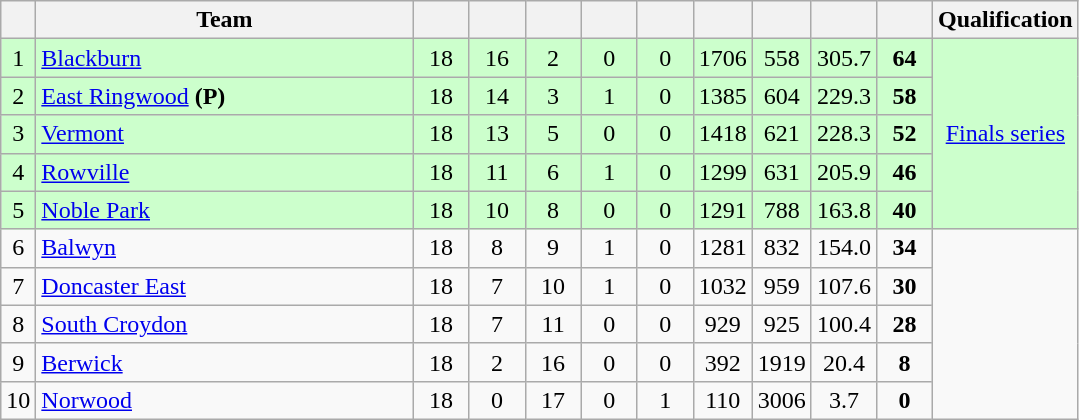<table class="wikitable" style="text-align:center; margin-bottom:0">
<tr>
<th style="width:10px"></th>
<th style="width:35%;">Team</th>
<th style="width:30px;"></th>
<th style="width:30px;"></th>
<th style="width:30px;"></th>
<th style="width:30px;"></th>
<th style="width:30px;"></th>
<th style="width:30px;"></th>
<th style="width:30px;"></th>
<th style="width:30px;"></th>
<th style="width:30px;"></th>
<th>Qualification</th>
</tr>
<tr style="background:#ccffcc;">
<td>1</td>
<td style="text-align:left;"><a href='#'>Blackburn</a></td>
<td>18</td>
<td>16</td>
<td>2</td>
<td>0</td>
<td>0</td>
<td>1706</td>
<td>558</td>
<td>305.7</td>
<td><strong>64</strong></td>
<td rowspan=5><a href='#'>Finals series</a></td>
</tr>
<tr style="background:#ccffcc;">
<td>2</td>
<td style="text-align:left;"><a href='#'>East Ringwood</a> <strong>(P)</strong></td>
<td>18</td>
<td>14</td>
<td>3</td>
<td>1</td>
<td>0</td>
<td>1385</td>
<td>604</td>
<td>229.3</td>
<td><strong>58</strong></td>
</tr>
<tr style="background:#ccffcc;">
<td>3</td>
<td style="text-align:left;"><a href='#'>Vermont</a></td>
<td>18</td>
<td>13</td>
<td>5</td>
<td>0</td>
<td>0</td>
<td>1418</td>
<td>621</td>
<td>228.3</td>
<td><strong>52</strong></td>
</tr>
<tr style="background:#ccffcc;">
<td>4</td>
<td style="text-align:left;"><a href='#'>Rowville</a></td>
<td>18</td>
<td>11</td>
<td>6</td>
<td>1</td>
<td>0</td>
<td>1299</td>
<td>631</td>
<td>205.9</td>
<td><strong>46</strong></td>
</tr>
<tr style="background:#ccffcc;">
<td>5</td>
<td style="text-align:left;"><a href='#'>Noble Park</a></td>
<td>18</td>
<td>10</td>
<td>8</td>
<td>0</td>
<td>0</td>
<td>1291</td>
<td>788</td>
<td>163.8</td>
<td><strong>40</strong></td>
</tr>
<tr>
<td>6</td>
<td style="text-align:left;"><a href='#'>Balwyn</a></td>
<td>18</td>
<td>8</td>
<td>9</td>
<td>1</td>
<td>0</td>
<td>1281</td>
<td>832</td>
<td>154.0</td>
<td><strong>34</strong></td>
<td rowspan=5></td>
</tr>
<tr>
<td>7</td>
<td style="text-align:left;"><a href='#'>Doncaster East</a></td>
<td>18</td>
<td>7</td>
<td>10</td>
<td>1</td>
<td>0</td>
<td>1032</td>
<td>959</td>
<td>107.6</td>
<td><strong>30</strong></td>
</tr>
<tr>
<td>8</td>
<td style="text-align:left;"><a href='#'>South Croydon</a></td>
<td>18</td>
<td>7</td>
<td>11</td>
<td>0</td>
<td>0</td>
<td>929</td>
<td>925</td>
<td>100.4</td>
<td><strong>28</strong></td>
</tr>
<tr>
<td>9</td>
<td style="text-align:left;"><a href='#'>Berwick</a></td>
<td>18</td>
<td>2</td>
<td>16</td>
<td>0</td>
<td>0</td>
<td>392</td>
<td>1919</td>
<td>20.4</td>
<td><strong>8</strong></td>
</tr>
<tr>
<td>10</td>
<td style="text-align:left;"><a href='#'>Norwood</a></td>
<td>18</td>
<td>0</td>
<td>17</td>
<td>0</td>
<td>1</td>
<td>110</td>
<td>3006</td>
<td>3.7</td>
<td><strong>0</strong></td>
</tr>
</table>
